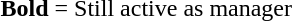<table>
<tr>
<td><strong>Bold</strong></td>
<td>=</td>
<td>Still active as manager</td>
</tr>
</table>
